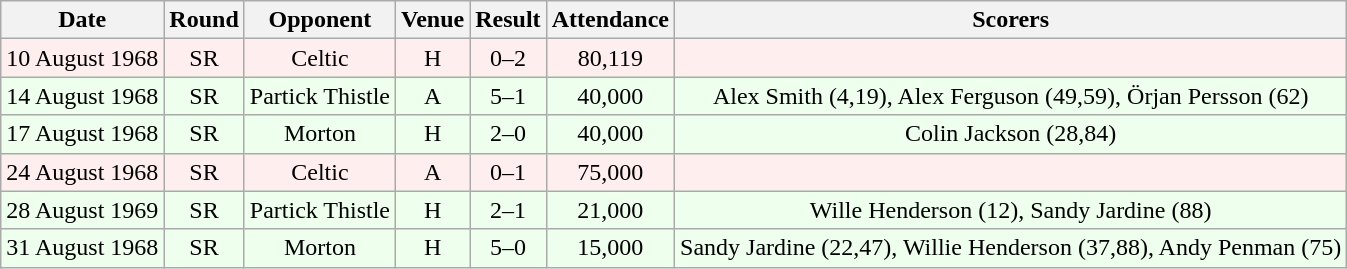<table class="wikitable sortable" style="font-size:100%; text-align:center">
<tr>
<th>Date</th>
<th>Round</th>
<th>Opponent</th>
<th>Venue</th>
<th>Result</th>
<th>Attendance</th>
<th>Scorers</th>
</tr>
<tr bgcolor = "#FFEEEE">
<td>10 August 1968</td>
<td>SR</td>
<td>Celtic</td>
<td>H</td>
<td>0–2</td>
<td>80,119</td>
<td></td>
</tr>
<tr bgcolor = "#EEFFEE">
<td>14 August 1968</td>
<td>SR</td>
<td>Partick Thistle</td>
<td>A</td>
<td>5–1</td>
<td>40,000</td>
<td>Alex Smith (4,19), Alex Ferguson (49,59), Örjan Persson (62)</td>
</tr>
<tr bgcolor = "#EEFFEE">
<td>17 August 1968</td>
<td>SR</td>
<td>Morton</td>
<td>H</td>
<td>2–0</td>
<td>40,000</td>
<td>Colin Jackson (28,84)</td>
</tr>
<tr bgcolor = "#FFEEEE">
<td>24 August 1968</td>
<td>SR</td>
<td>Celtic</td>
<td>A</td>
<td>0–1</td>
<td>75,000</td>
<td></td>
</tr>
<tr bgcolor = "#EEFFEE">
<td>28 August 1969</td>
<td>SR</td>
<td>Partick Thistle</td>
<td>H</td>
<td>2–1</td>
<td>21,000</td>
<td>Wille Henderson (12), Sandy Jardine (88)</td>
</tr>
<tr bgcolor = "#EEFFEE">
<td>31 August 1968</td>
<td>SR</td>
<td>Morton</td>
<td>H</td>
<td>5–0</td>
<td>15,000</td>
<td>Sandy Jardine (22,47), Willie Henderson (37,88), Andy Penman (75)</td>
</tr>
</table>
